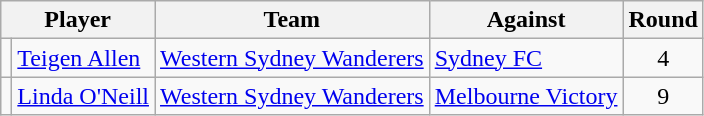<table class="wikitable" style="text-align:center">
<tr>
<th colspan="2">Player</th>
<th>Team</th>
<th>Against</th>
<th>Round</th>
</tr>
<tr>
<td></td>
<td style="text-align:left;"><a href='#'>Teigen Allen</a></td>
<td style="text-align:left;"><a href='#'>Western Sydney Wanderers</a></td>
<td style="text-align:left;"><a href='#'>Sydney FC</a></td>
<td>4</td>
</tr>
<tr>
<td></td>
<td style="text-align:left;"><a href='#'>Linda O'Neill</a></td>
<td style="text-align:left;"><a href='#'>Western Sydney Wanderers</a></td>
<td style="text-align:left;"><a href='#'>Melbourne Victory</a></td>
<td>9</td>
</tr>
</table>
